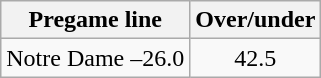<table class="wikitable">
<tr align="center">
<th style=>Pregame line</th>
<th style=>Over/under</th>
</tr>
<tr align="center">
<td>Notre Dame –26.0</td>
<td>42.5</td>
</tr>
</table>
